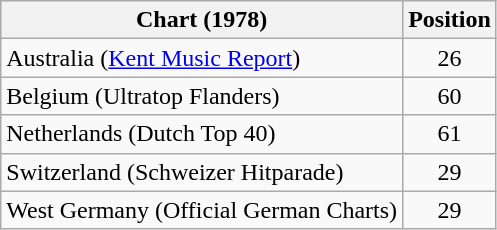<table class="wikitable sortable">
<tr>
<th>Chart (1978)</th>
<th>Position</th>
</tr>
<tr>
<td>Australia (<a href='#'>Kent Music Report</a>)</td>
<td style="text-align:center;">26</td>
</tr>
<tr>
<td>Belgium (Ultratop Flanders)</td>
<td style="text-align:center;">60</td>
</tr>
<tr>
<td>Netherlands (Dutch Top 40)</td>
<td style="text-align:center;">61</td>
</tr>
<tr>
<td>Switzerland (Schweizer Hitparade)</td>
<td style="text-align:center;">29</td>
</tr>
<tr>
<td>West Germany (Official German Charts)</td>
<td style="text-align:center;">29</td>
</tr>
</table>
